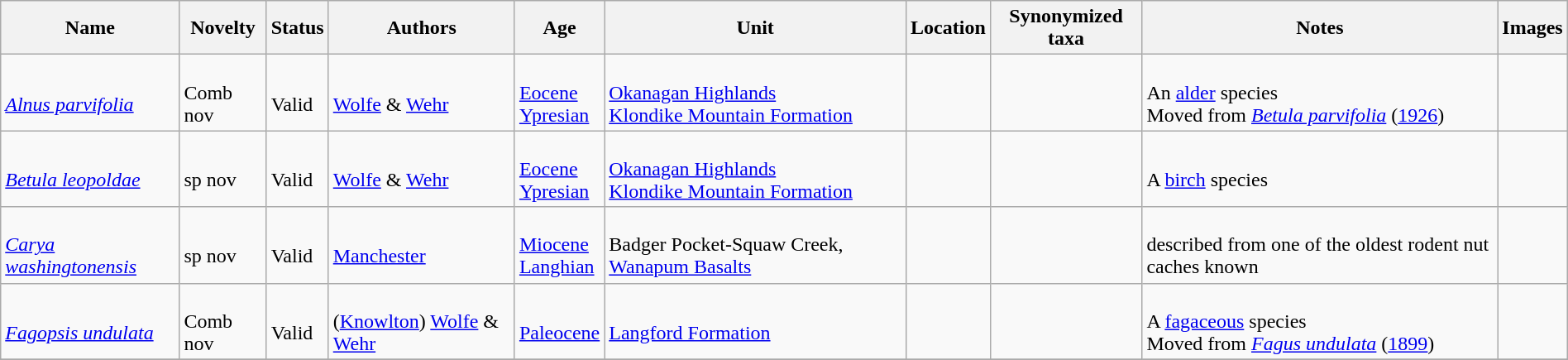<table class="wikitable sortable" align="center" width="100%">
<tr>
<th>Name</th>
<th>Novelty</th>
<th>Status</th>
<th>Authors</th>
<th>Age</th>
<th>Unit</th>
<th>Location</th>
<th>Synonymized taxa</th>
<th>Notes</th>
<th>Images</th>
</tr>
<tr>
<td><br><em><a href='#'>Alnus parvifolia</a></em></td>
<td><br>Comb nov</td>
<td><br>Valid</td>
<td><br><a href='#'>Wolfe</a> & <a href='#'>Wehr</a></td>
<td><br><a href='#'>Eocene</a><br><a href='#'>Ypresian</a></td>
<td><br><a href='#'>Okanagan Highlands</a><br><a href='#'>Klondike Mountain Formation</a></td>
<td><br><br></td>
<td><br></td>
<td><br>An <a href='#'>alder</a> species<br>Moved from <em><a href='#'>Betula parvifolia</a></em> (<a href='#'>1926</a>)</td>
<td><br></td>
</tr>
<tr>
<td><br><em><a href='#'>Betula leopoldae</a></em></td>
<td><br>sp nov</td>
<td><br>Valid</td>
<td><br><a href='#'>Wolfe</a> & <a href='#'>Wehr</a></td>
<td><br><a href='#'>Eocene</a><br><a href='#'>Ypresian</a></td>
<td><br><a href='#'>Okanagan Highlands</a><br><a href='#'>Klondike Mountain Formation</a></td>
<td><br><br></td>
<td></td>
<td><br>A <a href='#'>birch</a> species</td>
<td><br></td>
</tr>
<tr>
<td><br><em><a href='#'>Carya washingtonensis</a></em></td>
<td><br>sp nov</td>
<td><br>Valid</td>
<td><br><a href='#'>Manchester</a></td>
<td><br><a href='#'>Miocene</a><br><a href='#'>Langhian</a></td>
<td><br>Badger Pocket-Squaw Creek, <a href='#'>Wanapum Basalts</a></td>
<td><br><br></td>
<td></td>
<td><br>described from one of the oldest rodent nut caches known</td>
<td></td>
</tr>
<tr>
<td><br><em><a href='#'>Fagopsis undulata</a></em></td>
<td><br>Comb nov</td>
<td><br>Valid</td>
<td><br>(<a href='#'>Knowlton</a>) <a href='#'>Wolfe</a> & <a href='#'>Wehr</a></td>
<td><br><a href='#'>Paleocene</a></td>
<td><br><a href='#'>Langford Formation</a></td>
<td><br><br></td>
<td><br></td>
<td><br>A <a href='#'>fagaceous</a> species<br>Moved from <em><a href='#'>Fagus undulata</a></em> (<a href='#'>1899</a>)</td>
<td><br></td>
</tr>
<tr>
</tr>
</table>
